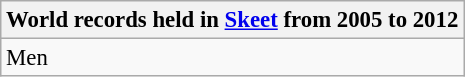<table class="wikitable" style="font-size: 95%">
<tr>
<th colspan=7>World records held in <a href='#'>Skeet</a> from 2005 to 2012</th>
</tr>
<tr>
<td rowspan=1>Men<br></td>
</tr>
</table>
